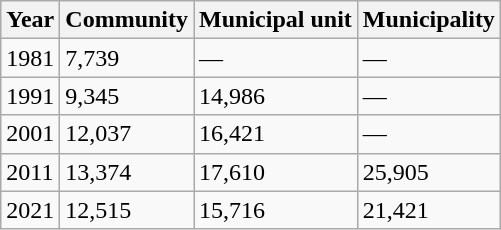<table class=wikitable>
<tr>
<th>Year</th>
<th>Community</th>
<th>Municipal unit</th>
<th>Municipality</th>
</tr>
<tr>
<td>1981</td>
<td>7,739</td>
<td>—</td>
<td>—</td>
</tr>
<tr>
<td>1991</td>
<td>9,345</td>
<td>14,986</td>
<td>—</td>
</tr>
<tr>
<td>2001</td>
<td>12,037</td>
<td>16,421</td>
<td>—</td>
</tr>
<tr>
<td>2011</td>
<td>13,374</td>
<td>17,610</td>
<td>25,905</td>
</tr>
<tr>
<td>2021</td>
<td>12,515</td>
<td>15,716</td>
<td>21,421</td>
</tr>
</table>
